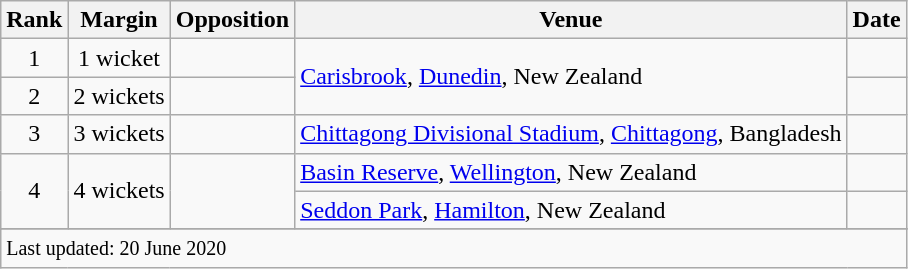<table class="wikitable plainrowheaders sortable">
<tr>
<th scope=col>Rank</th>
<th scope=col>Margin</th>
<th scope=col>Opposition</th>
<th scope=col>Venue</th>
<th scope=col>Date</th>
</tr>
<tr>
<td align=center>1</td>
<td align=center>1 wicket</td>
<td></td>
<td rowspan=2><a href='#'>Carisbrook</a>, <a href='#'>Dunedin</a>, New Zealand</td>
<td></td>
</tr>
<tr>
<td align=center>2</td>
<td align=center>2 wickets</td>
<td></td>
<td></td>
</tr>
<tr>
<td align=center>3</td>
<td align=center>3 wickets</td>
<td></td>
<td><a href='#'>Chittagong Divisional Stadium</a>, <a href='#'>Chittagong</a>, Bangladesh</td>
<td></td>
</tr>
<tr>
<td align=center rowspan=2>4</td>
<td align=center rowspan=2>4 wickets</td>
<td rowspan=2></td>
<td><a href='#'>Basin Reserve</a>, <a href='#'>Wellington</a>, New Zealand</td>
<td></td>
</tr>
<tr>
<td><a href='#'>Seddon Park</a>, <a href='#'>Hamilton</a>, New Zealand</td>
<td></td>
</tr>
<tr>
</tr>
<tr class=sortbottom>
<td colspan=6><small>Last updated: 20 June 2020</small></td>
</tr>
</table>
